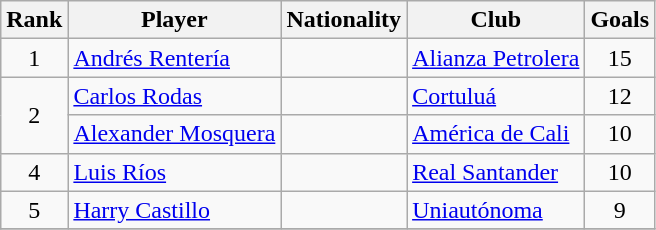<table class="wikitable" border="1">
<tr>
<th>Rank</th>
<th>Player</th>
<th>Nationality</th>
<th>Club</th>
<th>Goals</th>
</tr>
<tr>
<td align=center rowspan=1>1</td>
<td><a href='#'>Andrés Rentería</a></td>
<td></td>
<td><a href='#'>Alianza Petrolera</a></td>
<td align=center>15</td>
</tr>
<tr>
<td align=center rowspan=2>2</td>
<td><a href='#'>Carlos Rodas</a></td>
<td></td>
<td><a href='#'>Cortuluá</a></td>
<td align=center>12</td>
</tr>
<tr>
<td><a href='#'>Alexander Mosquera</a></td>
<td></td>
<td><a href='#'>América de Cali</a></td>
<td align=center>10</td>
</tr>
<tr>
<td align=center rowspan=1>4</td>
<td><a href='#'>Luis Ríos</a></td>
<td></td>
<td><a href='#'>Real Santander</a></td>
<td align=center>10</td>
</tr>
<tr>
<td align=center>5</td>
<td><a href='#'>Harry Castillo</a></td>
<td></td>
<td><a href='#'>Uniautónoma</a></td>
<td align=center>9</td>
</tr>
<tr>
</tr>
</table>
